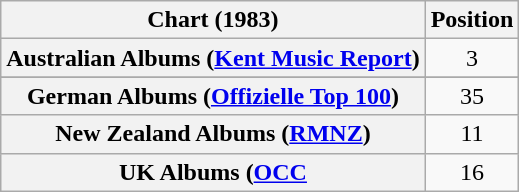<table class="wikitable sortable plainrowheaders">
<tr>
<th scope="col">Chart (1983)</th>
<th scope="col">Position</th>
</tr>
<tr>
<th scope="row">Australian Albums (<a href='#'>Kent Music Report</a>)</th>
<td align="center">3</td>
</tr>
<tr>
</tr>
<tr>
<th scope="row">German Albums (<a href='#'>Offizielle Top 100</a>)</th>
<td align="center">35</td>
</tr>
<tr>
<th scope="row">New Zealand Albums (<a href='#'>RMNZ</a>)</th>
<td align="center">11</td>
</tr>
<tr>
<th scope="row">UK Albums (<a href='#'>OCC</a></th>
<td align="center">16</td>
</tr>
</table>
